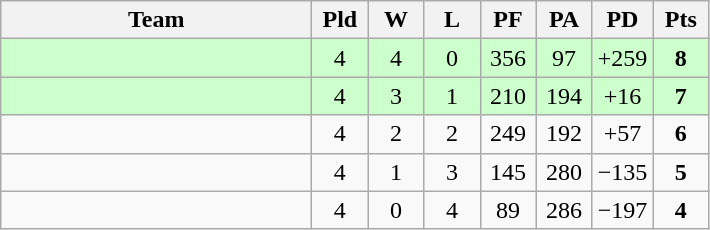<table class=wikitable style="text-align:center">
<tr>
<th width=200>Team</th>
<th width=30>Pld</th>
<th width=30>W</th>
<th width=30>L</th>
<th width=30>PF</th>
<th width=30>PA</th>
<th width=30>PD</th>
<th width=30>Pts</th>
</tr>
<tr bgcolor="#ccffcc">
<td align=left></td>
<td>4</td>
<td>4</td>
<td>0</td>
<td>356</td>
<td>97</td>
<td>+259</td>
<td><strong>8</strong></td>
</tr>
<tr bgcolor="#ccffcc">
<td align=left></td>
<td>4</td>
<td>3</td>
<td>1</td>
<td>210</td>
<td>194</td>
<td>+16</td>
<td><strong>7</strong></td>
</tr>
<tr>
<td align=left></td>
<td>4</td>
<td>2</td>
<td>2</td>
<td>249</td>
<td>192</td>
<td>+57</td>
<td><strong>6</strong></td>
</tr>
<tr>
<td align=left></td>
<td>4</td>
<td>1</td>
<td>3</td>
<td>145</td>
<td>280</td>
<td>−135</td>
<td><strong>5</strong></td>
</tr>
<tr>
<td align=left></td>
<td>4</td>
<td>0</td>
<td>4</td>
<td>89</td>
<td>286</td>
<td>−197</td>
<td><strong>4</strong></td>
</tr>
</table>
